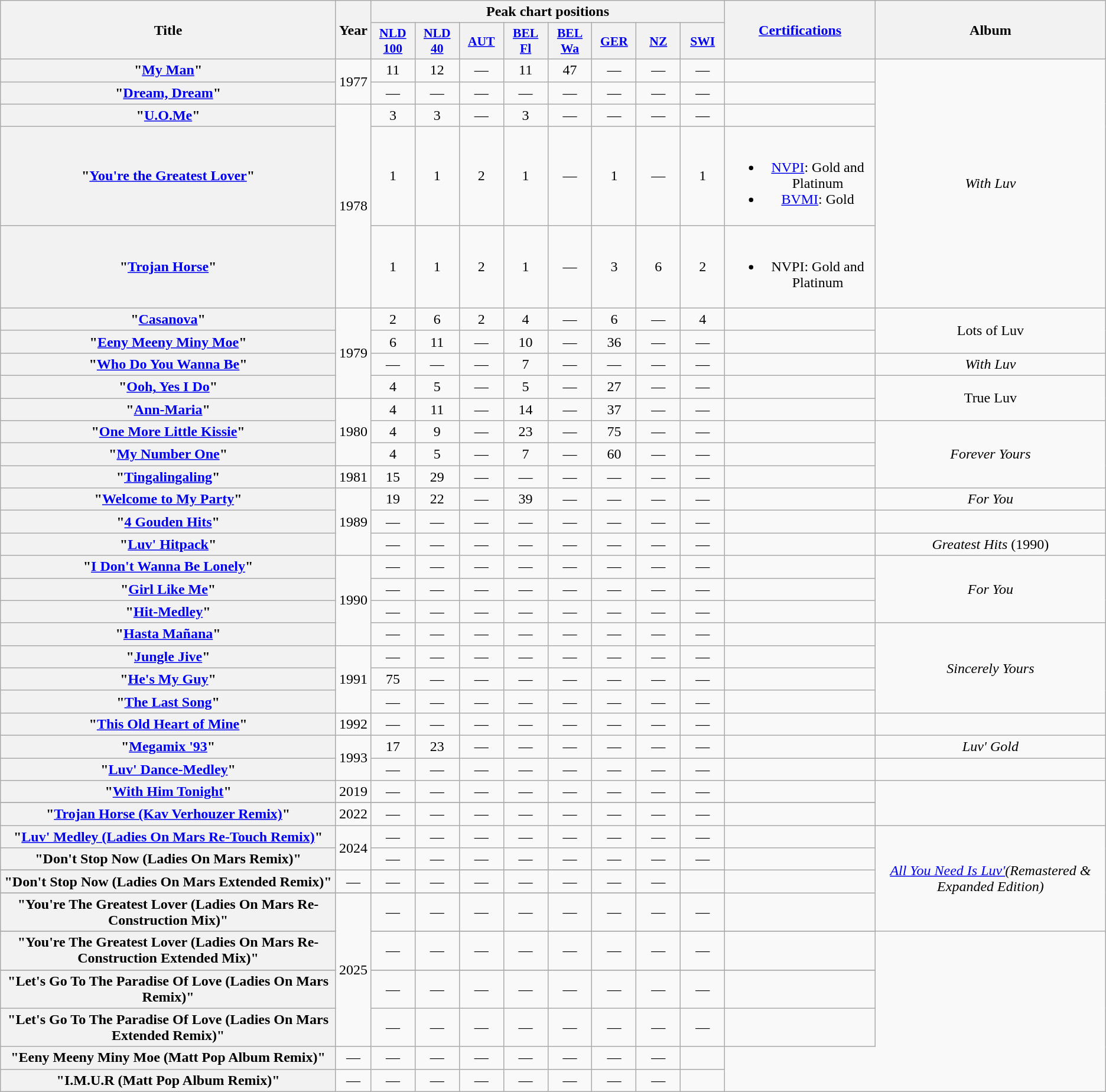<table class="wikitable plainrowheaders" style="text-align:center;">
<tr>
<th rowspan="2">Title</th>
<th rowspan="2">Year</th>
<th colspan="8">Peak chart positions</th>
<th rowspan="2"><a href='#'>Certifications</a></th>
<th rowspan="2">Album</th>
</tr>
<tr>
<th style="width:3em;font-size:90%;"><a href='#'>NLD<br>100</a><br></th>
<th style="width:3em;font-size:90%;"><a href='#'>NLD<br>40</a><br></th>
<th style="width:3em;font-size:90%;"><a href='#'>AUT</a><br></th>
<th style="width:3em;font-size:90%;"><a href='#'>BEL<br>Fl</a><br></th>
<th style="width:3em;font-size:90%;"><a href='#'>BEL<br>Wa</a><br></th>
<th style="width:3em;font-size:90%;"><a href='#'>GER</a><br></th>
<th style="width:3em;font-size:90%;"><a href='#'>NZ</a><br></th>
<th style="width:3em;font-size:90%;"><a href='#'>SWI</a><br></th>
</tr>
<tr>
<th scope="row">"<a href='#'>My Man</a>"</th>
<td rowspan="2">1977</td>
<td>11</td>
<td>12</td>
<td>—</td>
<td>11</td>
<td>47</td>
<td>—</td>
<td>—</td>
<td>—</td>
<td></td>
<td rowspan="5"><em>With Luv<strong></td>
</tr>
<tr>
<th scope="row">"<a href='#'>Dream, Dream</a>"</th>
<td>—</td>
<td>—</td>
<td>—</td>
<td>—</td>
<td>—</td>
<td>—</td>
<td>—</td>
<td>—</td>
<td></td>
</tr>
<tr>
<th scope="row">"<a href='#'>U.O.Me</a>"</th>
<td rowspan="3">1978</td>
<td>3</td>
<td>3</td>
<td>—</td>
<td>3</td>
<td>—</td>
<td>—</td>
<td>—</td>
<td>—</td>
<td></td>
</tr>
<tr>
<th scope="row">"<a href='#'>You're the Greatest Lover</a>"</th>
<td>1</td>
<td>1</td>
<td>2</td>
<td>1</td>
<td>—</td>
<td>1</td>
<td>—</td>
<td>1</td>
<td><br><ul><li><a href='#'>NVPI</a>: Gold and Platinum</li><li><a href='#'>BVMI</a>: Gold</li></ul></td>
</tr>
<tr>
<th scope="row">"<a href='#'>Trojan Horse</a>"</th>
<td>1</td>
<td>1</td>
<td>2</td>
<td>1</td>
<td>—</td>
<td>3</td>
<td>6</td>
<td>2</td>
<td><br><ul><li>NVPI: Gold and Platinum</li></ul></td>
</tr>
<tr>
<th scope="row">"<a href='#'>Casanova</a>"</th>
<td rowspan="4">1979</td>
<td>2</td>
<td>6</td>
<td>2</td>
<td>4</td>
<td>—</td>
<td>6</td>
<td>—</td>
<td>4</td>
<td></td>
<td rowspan="2"></em>Lots of Luv</strong></td>
</tr>
<tr>
<th scope="row">"<a href='#'>Eeny Meeny Miny Moe</a>"</th>
<td>6</td>
<td>11</td>
<td>—</td>
<td>10</td>
<td>—</td>
<td>36</td>
<td>—</td>
<td>—</td>
<td></td>
</tr>
<tr>
<th scope="row">"<a href='#'>Who Do You Wanna Be</a>"</th>
<td>—</td>
<td>—</td>
<td>—</td>
<td>7</td>
<td>—</td>
<td>—</td>
<td>—</td>
<td>—</td>
<td></td>
<td><em>With Luv<strong></td>
</tr>
<tr>
<th scope="row">"<a href='#'>Ooh, Yes I Do</a>"</th>
<td>4</td>
<td>5</td>
<td>—</td>
<td>5</td>
<td>—</td>
<td>27</td>
<td>—</td>
<td>—</td>
<td></td>
<td rowspan="2"></em>True Luv</strong></td>
</tr>
<tr>
<th scope="row">"<a href='#'>Ann-Maria</a>"</th>
<td rowspan="3">1980</td>
<td>4</td>
<td>11</td>
<td>—</td>
<td>14</td>
<td>—</td>
<td>37</td>
<td>—</td>
<td>—</td>
<td></td>
</tr>
<tr>
<th scope="row">"<a href='#'>One More Little Kissie</a>"</th>
<td>4</td>
<td>9</td>
<td>—</td>
<td>23</td>
<td>—</td>
<td>75</td>
<td>—</td>
<td>—</td>
<td></td>
<td rowspan="3"><em>Forever Yours</em></td>
</tr>
<tr>
<th scope="row">"<a href='#'>My Number One</a>"</th>
<td>4</td>
<td>5</td>
<td>—</td>
<td>7</td>
<td>—</td>
<td>60</td>
<td>—</td>
<td>—</td>
<td></td>
</tr>
<tr>
<th scope="row">"<a href='#'>Tingalingaling</a>"</th>
<td>1981</td>
<td>15</td>
<td>29</td>
<td>—</td>
<td>—</td>
<td>—</td>
<td>—</td>
<td>—</td>
<td>—</td>
<td></td>
</tr>
<tr>
<th scope="row">"<a href='#'>Welcome to My Party</a>"</th>
<td rowspan="3">1989</td>
<td>19</td>
<td>22</td>
<td>—</td>
<td>39</td>
<td>—</td>
<td>—</td>
<td>—</td>
<td>—</td>
<td></td>
<td><em>For You</em></td>
</tr>
<tr>
<th scope="row">"<a href='#'>4 Gouden Hits</a>"</th>
<td>—</td>
<td>—</td>
<td>—</td>
<td>—</td>
<td>—</td>
<td>—</td>
<td>—</td>
<td>—</td>
<td></td>
<td></td>
</tr>
<tr>
<th scope="row">"<a href='#'>Luv' Hitpack</a>"</th>
<td>—</td>
<td>—</td>
<td>—</td>
<td>—</td>
<td>—</td>
<td>—</td>
<td>—</td>
<td>—</td>
<td></td>
<td><em>Greatest Hits</em> (1990)</td>
</tr>
<tr>
<th scope="row">"<a href='#'>I Don't Wanna Be Lonely</a>"</th>
<td rowspan="4">1990</td>
<td>—</td>
<td>—</td>
<td>—</td>
<td>—</td>
<td>—</td>
<td>—</td>
<td>—</td>
<td>—</td>
<td></td>
<td rowspan="3"><em>For You</em></td>
</tr>
<tr>
<th scope="row">"<a href='#'>Girl Like Me</a>"</th>
<td>—</td>
<td>—</td>
<td>—</td>
<td>—</td>
<td>—</td>
<td>—</td>
<td>—</td>
<td>—</td>
<td></td>
</tr>
<tr>
<th scope="row">"<a href='#'>Hit-Medley</a>"</th>
<td>—</td>
<td>—</td>
<td>—</td>
<td>—</td>
<td>—</td>
<td>—</td>
<td>—</td>
<td>—</td>
<td></td>
</tr>
<tr>
<th scope="row">"<a href='#'>Hasta Mañana</a>"</th>
<td>—</td>
<td>—</td>
<td>—</td>
<td>—</td>
<td>—</td>
<td>—</td>
<td>—</td>
<td>—</td>
<td></td>
<td rowspan="4"><em>Sincerely Yours</em></td>
</tr>
<tr>
<th scope="row">"<a href='#'>Jungle Jive</a>"</th>
<td rowspan="3">1991</td>
<td>—</td>
<td>—</td>
<td>—</td>
<td>—</td>
<td>—</td>
<td>—</td>
<td>—</td>
<td>—</td>
<td></td>
</tr>
<tr>
<th scope="row">"<a href='#'>He's My Guy</a>"</th>
<td>75</td>
<td>—</td>
<td>—</td>
<td>—</td>
<td>—</td>
<td>—</td>
<td>—</td>
<td>—</td>
<td></td>
</tr>
<tr>
<th scope="row">"<a href='#'>The Last Song</a>"</th>
<td>—</td>
<td>—</td>
<td>—</td>
<td>—</td>
<td>—</td>
<td>—</td>
<td>—</td>
<td>—</td>
<td></td>
</tr>
<tr>
<th scope="row">"<a href='#'>This Old Heart of Mine</a>"</th>
<td>1992</td>
<td>—</td>
<td>—</td>
<td>—</td>
<td>—</td>
<td>—</td>
<td>—</td>
<td>—</td>
<td>—</td>
<td></td>
<td></td>
</tr>
<tr>
<th scope="row">"<a href='#'>Megamix '93</a>"</th>
<td rowspan="2">1993</td>
<td>17</td>
<td>23</td>
<td>—</td>
<td>—</td>
<td>—</td>
<td>—</td>
<td>—</td>
<td>—</td>
<td></td>
<td><em>Luv' Gold</em></td>
</tr>
<tr>
<th scope="row">"<a href='#'>Luv' Dance-Medley</a>"</th>
<td>—</td>
<td>—</td>
<td>—</td>
<td>—</td>
<td>—</td>
<td>—</td>
<td>—</td>
<td>—</td>
<td></td>
<td></td>
</tr>
<tr>
<th scope="row">"<a href='#'>With Him Tonight</a>"</th>
<td>2019</td>
<td>—</td>
<td>—</td>
<td>—</td>
<td>—</td>
<td>—</td>
<td>—</td>
<td>—</td>
<td>—</td>
<td></td>
</tr>
<tr>
</tr>
<tr>
<th scope="row">"<a href='#'>Trojan Horse (Kav Verhouzer Remix)</a>"</th>
<td>2022</td>
<td>—</td>
<td>—</td>
<td>—</td>
<td>—</td>
<td>—</td>
<td>—</td>
<td>—</td>
<td>—</td>
<td></td>
</tr>
<tr>
<th scope="row">"<a href='#'>Luv' Medley (Ladies On Mars Re-Touch Remix)</a>"</th>
<td rowspan="3">2024</td>
<td>—</td>
<td>—</td>
<td>—</td>
<td>—</td>
<td>—</td>
<td>—</td>
<td>—</td>
<td>—</td>
<td></td>
<td rowspan="7"><em><a href='#'>All You Need Is Luv'</a>(Remastered & Expanded Edition)</em></td>
</tr>
<tr>
<th scope="row">"Don't Stop Now (Ladies On Mars Remix)"</th>
<td>—</td>
<td>—</td>
<td>—</td>
<td>—</td>
<td>—</td>
<td>—</td>
<td>—</td>
<td>—</td>
<td></td>
</tr>
<tr>
</tr>
<tr>
<th scope="row">"Don't Stop Now (Ladies On Mars Extended Remix)"</th>
<td>—</td>
<td>—</td>
<td>—</td>
<td>—</td>
<td>—</td>
<td>—</td>
<td>—</td>
<td>—</td>
<td></td>
</tr>
<tr>
</tr>
<tr>
<th scope="row">"You're The Greatest Lover (Ladies On Mars Re-Construction Mix)"</th>
<td rowspan="6">2025</td>
<td>—</td>
<td>—</td>
<td>—</td>
<td>—</td>
<td>—</td>
<td>—</td>
<td>—</td>
<td>—</td>
<td></td>
</tr>
<tr>
</tr>
<tr>
<th scope="row">"You're The Greatest Lover (Ladies On Mars Re-Construction Extended Mix)"</th>
<td>—</td>
<td>—</td>
<td>—</td>
<td>—</td>
<td>—</td>
<td>—</td>
<td>—</td>
<td>—</td>
<td></td>
</tr>
<tr>
</tr>
<tr>
<th scope="row">"Let's Go To The Paradise Of Love (Ladies On Mars Remix)"</th>
<td>—</td>
<td>—</td>
<td>—</td>
<td>—</td>
<td>—</td>
<td>—</td>
<td>—</td>
<td>—</td>
<td></td>
</tr>
<tr>
<th scope="row">"Let's Go To The Paradise Of Love (Ladies On Mars Extended Remix)"</th>
<td>—</td>
<td>—</td>
<td>—</td>
<td>—</td>
<td>—</td>
<td>—</td>
<td>—</td>
<td>—</td>
<td></td>
</tr>
<tr>
<th scope="row">"Eeny Meeny Miny Moe (Matt Pop Album Remix)"</th>
<td>—</td>
<td>—</td>
<td>—</td>
<td>—</td>
<td>—</td>
<td>—</td>
<td>—</td>
<td>—</td>
<td></td>
</tr>
<tr>
<th scope="row">"I.M.U.R (Matt Pop Album Remix)"</th>
<td>—</td>
<td>—</td>
<td>—</td>
<td>—</td>
<td>—</td>
<td>—</td>
<td>—</td>
<td>—</td>
<td></td>
</tr>
</table>
